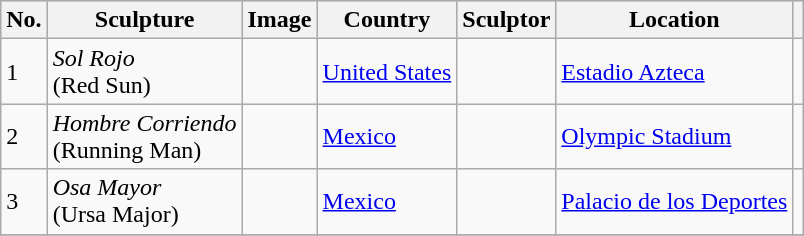<table class="wikitable plainrowheaders sortable">
<tr style="background:#ccc; text-align:center;">
<th scope="col">No.</th>
<th scope="col">Sculpture</th>
<th scope="col" class="unsortable">Image</th>
<th scope="col">Country</th>
<th scope="col">Sculptor</th>
<th scope="col">Location</th>
<th scope="col" class="unsortable"></th>
</tr>
<tr>
<td>1</td>
<td><em>Sol Rojo</em><br>(Red Sun)</td>
<td></td>
<td><a href='#'>United States</a></td>
<td></td>
<td><a href='#'>Estadio Azteca</a></td>
<td style="text-align:center;"></td>
</tr>
<tr>
<td>2</td>
<td><em>Hombre Corriendo</em><br>(Running Man)</td>
<td></td>
<td><a href='#'>Mexico</a></td>
<td></td>
<td><a href='#'>Olympic Stadium</a></td>
<td style="text-align:center;"></td>
</tr>
<tr>
<td>3</td>
<td><em>Osa Mayor</em><br>(Ursa Major)</td>
<td></td>
<td><a href='#'>Mexico</a></td>
<td></td>
<td><a href='#'>Palacio de los Deportes</a></td>
<td style="text-align:center;"></td>
</tr>
<tr>
</tr>
</table>
